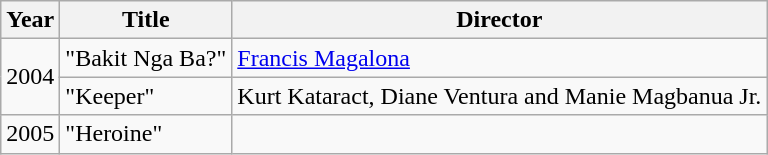<table class="wikitable plainrowheaders">
<tr>
<th scope="col">Year</th>
<th scope="col">Title</th>
<th scope="col">Director</th>
</tr>
<tr>
<td rowspan="2">2004</td>
<td>"Bakit Nga Ba?"</td>
<td><a href='#'>Francis Magalona</a></td>
</tr>
<tr>
<td>"Keeper"</td>
<td>Kurt Kataract, Diane Ventura and Manie Magbanua Jr.</td>
</tr>
<tr>
<td>2005</td>
<td>"Heroine"</td>
<td></td>
</tr>
</table>
